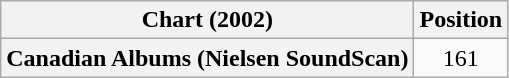<table class="wikitable plainrowheaders" style="text-align:center">
<tr>
<th scope="col">Chart (2002)</th>
<th scope="col">Position</th>
</tr>
<tr>
<th scope="row">Canadian Albums (Nielsen SoundScan)</th>
<td>161</td>
</tr>
</table>
